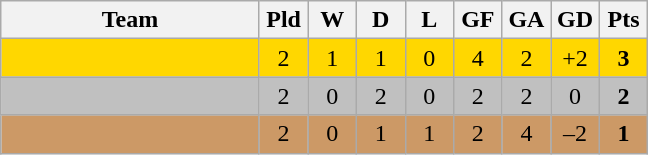<table class="wikitable" style="text-align: center;">
<tr>
<th width=165>Team</th>
<th width=25>Pld</th>
<th width=25>W</th>
<th width=25>D</th>
<th width=25>L</th>
<th width=25>GF</th>
<th width=25>GA</th>
<th width=25>GD</th>
<th width=25>Pts</th>
</tr>
<tr bgcolor=gold>
<td align="left"></td>
<td>2</td>
<td>1</td>
<td>1</td>
<td>0</td>
<td>4</td>
<td>2</td>
<td>+2</td>
<td><strong>3</strong></td>
</tr>
<tr bgcolor=silver>
<td align="left"></td>
<td>2</td>
<td>0</td>
<td>2</td>
<td>0</td>
<td>2</td>
<td>2</td>
<td>0</td>
<td><strong>2</strong></td>
</tr>
<tr bgcolor=#cc9966>
<td align="left"></td>
<td>2</td>
<td>0</td>
<td>1</td>
<td>1</td>
<td>2</td>
<td>4</td>
<td>–2</td>
<td><strong>1</strong></td>
</tr>
</table>
